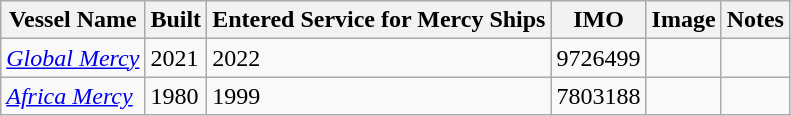<table class="wikitable sortable">
<tr>
<th>Vessel Name</th>
<th>Built</th>
<th>Entered Service for Mercy Ships</th>
<th>IMO</th>
<th>Image</th>
<th>Notes</th>
</tr>
<tr>
<td><em><a href='#'>Global Mercy</a></em></td>
<td>2021</td>
<td>2022</td>
<td>9726499</td>
<td></td>
<td></td>
</tr>
<tr>
<td><em><a href='#'>Africa Mercy</a></em></td>
<td>1980</td>
<td>1999</td>
<td>7803188</td>
<td></td>
<td></td>
</tr>
</table>
